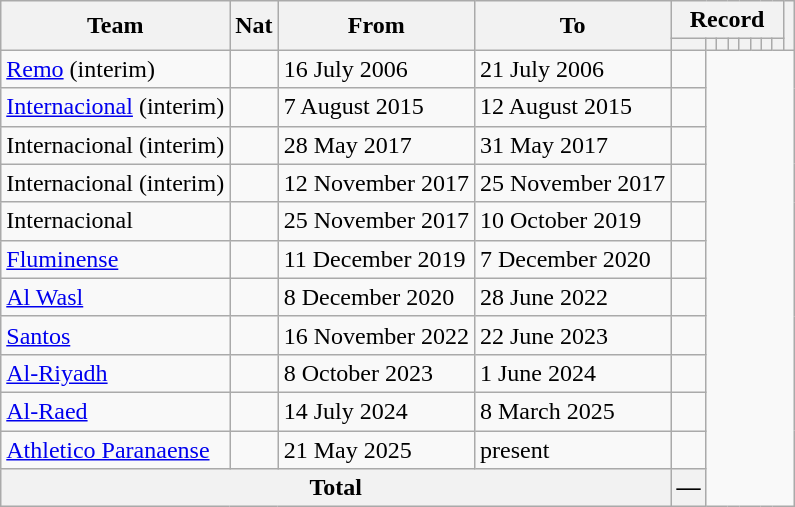<table class="wikitable" style="text-align: center">
<tr>
<th rowspan=2>Team</th>
<th rowspan=2>Nat</th>
<th rowspan=2>From</th>
<th rowspan=2>To</th>
<th colspan=8>Record</th>
<th rowspan=2></th>
</tr>
<tr>
<th></th>
<th></th>
<th></th>
<th></th>
<th></th>
<th></th>
<th></th>
<th></th>
</tr>
<tr>
<td align=left><a href='#'>Remo</a> (interim)</td>
<td align=left></td>
<td align=left>16 July 2006</td>
<td align=left>21 July 2006<br></td>
<td></td>
</tr>
<tr>
<td align=left><a href='#'>Internacional</a> (interim)</td>
<td align=left></td>
<td align=left>7 August 2015</td>
<td align=left>12 August 2015<br></td>
<td></td>
</tr>
<tr>
<td align=left>Internacional (interim)</td>
<td align=left></td>
<td align=left>28 May 2017</td>
<td align=left>31 May 2017<br></td>
<td></td>
</tr>
<tr>
<td align=left>Internacional (interim)</td>
<td align=left></td>
<td align=left>12 November 2017</td>
<td align=left>25 November 2017<br></td>
<td></td>
</tr>
<tr>
<td align=left>Internacional</td>
<td align=left></td>
<td align=left>25 November 2017</td>
<td align=left>10 October 2019<br></td>
<td></td>
</tr>
<tr>
<td align=left><a href='#'>Fluminense</a></td>
<td align=left></td>
<td align=left>11 December 2019</td>
<td align=left>7 December 2020<br></td>
<td></td>
</tr>
<tr>
<td align=left><a href='#'>Al Wasl</a></td>
<td align=left></td>
<td align=left>8 December 2020</td>
<td align=left>28 June 2022<br></td>
<td></td>
</tr>
<tr>
<td align=left><a href='#'>Santos</a></td>
<td align=left></td>
<td align=left>16 November 2022</td>
<td align=left>22 June 2023<br></td>
<td></td>
</tr>
<tr>
<td align=left><a href='#'>Al-Riyadh</a></td>
<td align=left></td>
<td align=left>8 October 2023</td>
<td align=left>1 June 2024<br></td>
<td></td>
</tr>
<tr>
<td align=left><a href='#'>Al-Raed</a></td>
<td align=left></td>
<td align=left>14 July 2024</td>
<td align=left>8 March 2025<br></td>
<td></td>
</tr>
<tr>
<td align=left><a href='#'>Athletico Paranaense</a></td>
<td align=left></td>
<td align=left>21 May 2025</td>
<td align=left>present<br></td>
<td></td>
</tr>
<tr>
<th colspan="4">Total<br></th>
<th>—</th>
</tr>
</table>
